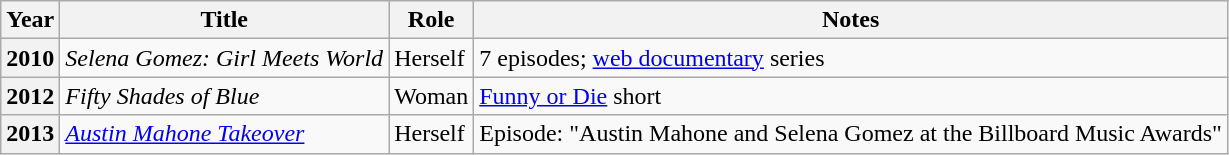<table class="wikitable plainrowheaders sortable">
<tr>
<th scope="col">Year</th>
<th scope="col">Title</th>
<th scope="col">Role</th>
<th scope="col" class="unsortable">Notes</th>
</tr>
<tr>
<th scope="row">2010</th>
<td><em>Selena Gomez: Girl Meets World</em></td>
<td>Herself</td>
<td>7 episodes; <a href='#'>web documentary</a> series</td>
</tr>
<tr>
<th scope="row">2012</th>
<td><em>Fifty Shades of Blue</em></td>
<td>Woman</td>
<td><a href='#'>Funny or Die</a> short</td>
</tr>
<tr>
<th scope="row">2013</th>
<td><em><a href='#'>Austin Mahone Takeover</a></em></td>
<td>Herself</td>
<td>Episode: "Austin Mahone and Selena Gomez at the Billboard Music Awards"</td>
</tr>
</table>
